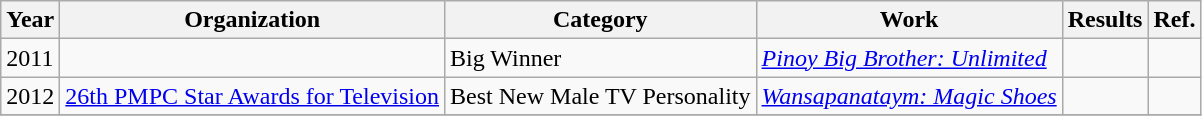<table class="wikitable sortable">
<tr>
<th>Year</th>
<th>Organization</th>
<th>Category</th>
<th>Work</th>
<th>Results</th>
<th>Ref.</th>
</tr>
<tr>
<td>2011</td>
<td></td>
<td>Big Winner</td>
<td><em><a href='#'>Pinoy Big Brother: Unlimited</a></em></td>
<td></td>
<td></td>
</tr>
<tr>
<td>2012</td>
<td><a href='#'>26th PMPC Star Awards for Television</a></td>
<td>Best New Male TV Personality</td>
<td><em><a href='#'>Wansapanataym: Magic Shoes</a></em></td>
<td></td>
<td></td>
</tr>
<tr>
</tr>
</table>
